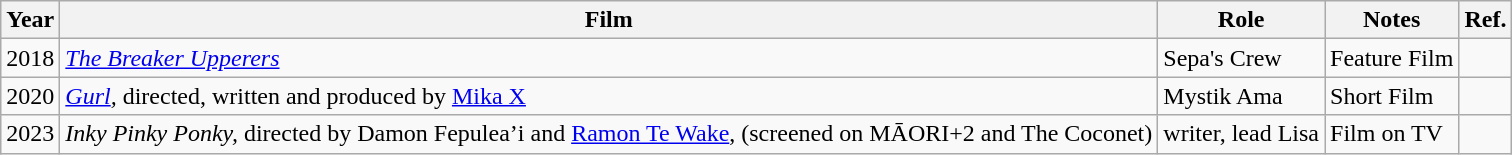<table class="wikitable">
<tr>
<th>Year</th>
<th>Film</th>
<th>Role</th>
<th>Notes</th>
<th>Ref.</th>
</tr>
<tr>
<td>2018</td>
<td><em><a href='#'>The Breaker Upperers</a></em></td>
<td>Sepa's Crew</td>
<td>Feature Film</td>
<td></td>
</tr>
<tr>
<td>2020</td>
<td><em><a href='#'>Gurl</a>,</em> directed, written and produced by <a href='#'>Mika X</a></td>
<td>Mystik Ama</td>
<td>Short Film</td>
<td></td>
</tr>
<tr>
<td>2023</td>
<td><em>Inky Pinky Ponky,</em> directed by Damon Fepulea’i and <a href='#'>Ramon Te Wake</a>, (screened on MĀORI+2 and The Coconet)</td>
<td>writer, lead Lisa</td>
<td>Film on TV</td>
<td></td>
</tr>
</table>
